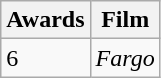<table class="wikitable">
<tr>
<th>Awards</th>
<th>Film</th>
</tr>
<tr>
<td>6</td>
<td><em>Fargo</em></td>
</tr>
</table>
